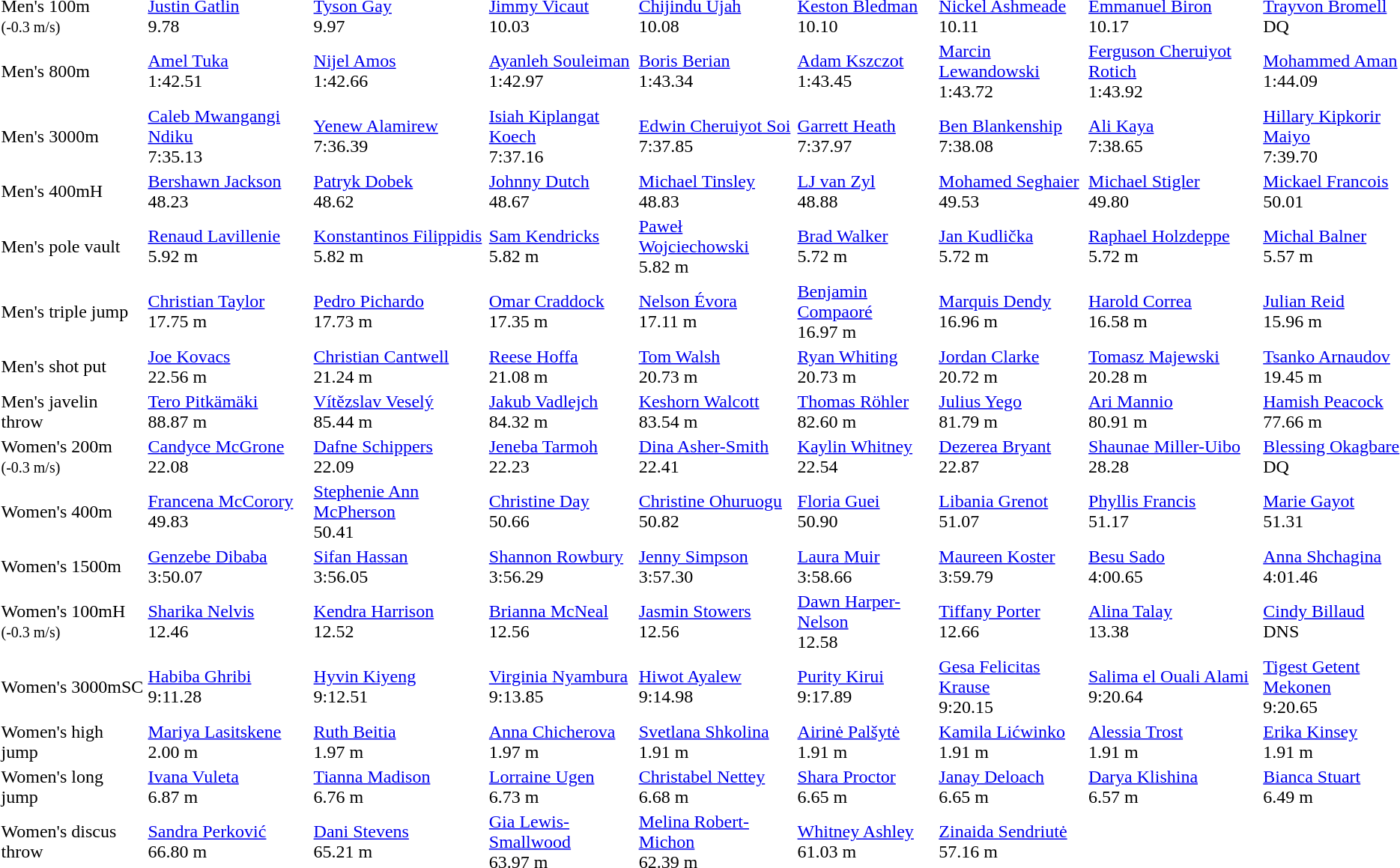<table>
<tr>
<td>Men's 100m<br><small>(-0.3 m/s)</small></td>
<td><a href='#'>Justin Gatlin</a><br>  9.78</td>
<td><a href='#'>Tyson Gay</a><br>  9.97</td>
<td><a href='#'>Jimmy Vicaut</a><br>  10.03</td>
<td><a href='#'>Chijindu Ujah</a><br>  10.08</td>
<td><a href='#'>Keston Bledman</a><br>  10.10</td>
<td><a href='#'>Nickel Ashmeade</a><br>  10.11</td>
<td><a href='#'>Emmanuel Biron</a><br>  10.17</td>
<td><a href='#'>Trayvon Bromell</a><br>  DQ</td>
</tr>
<tr>
<td>Men's 800m</td>
<td><a href='#'>Amel Tuka</a><br>  1:42.51</td>
<td><a href='#'>Nijel Amos</a><br>  1:42.66</td>
<td><a href='#'>Ayanleh Souleiman</a><br>  1:42.97</td>
<td><a href='#'>Boris Berian</a><br>  1:43.34</td>
<td><a href='#'>Adam Kszczot</a><br>  1:43.45</td>
<td><a href='#'>Marcin Lewandowski</a><br>  1:43.72</td>
<td><a href='#'>Ferguson Cheruiyot Rotich</a><br>  1:43.92</td>
<td><a href='#'>Mohammed Aman</a><br>  1:44.09</td>
</tr>
<tr>
<td>Men's 3000m</td>
<td><a href='#'>Caleb Mwangangi Ndiku</a><br>  7:35.13</td>
<td><a href='#'>Yenew Alamirew</a><br>  7:36.39</td>
<td><a href='#'>Isiah Kiplangat Koech</a><br>  7:37.16</td>
<td><a href='#'>Edwin Cheruiyot Soi</a><br>  7:37.85</td>
<td><a href='#'>Garrett Heath</a><br>  7:37.97</td>
<td><a href='#'>Ben Blankenship</a><br>  7:38.08</td>
<td><a href='#'>Ali Kaya</a><br>  7:38.65</td>
<td><a href='#'>Hillary Kipkorir Maiyo</a><br>  7:39.70</td>
</tr>
<tr>
<td>Men's 400mH</td>
<td><a href='#'>Bershawn Jackson</a><br>  48.23</td>
<td><a href='#'>Patryk Dobek</a><br>  48.62</td>
<td><a href='#'>Johnny Dutch</a><br>  48.67</td>
<td><a href='#'>Michael Tinsley</a><br>  48.83</td>
<td><a href='#'>LJ van Zyl</a><br>  48.88</td>
<td><a href='#'>Mohamed Seghaier</a><br>  49.53</td>
<td><a href='#'>Michael Stigler</a><br>  49.80</td>
<td><a href='#'>Mickael Francois</a><br>  50.01</td>
</tr>
<tr>
<td>Men's pole vault</td>
<td><a href='#'>Renaud Lavillenie</a><br>  5.92 m</td>
<td><a href='#'>Konstantinos Filippidis</a><br>  5.82 m</td>
<td><a href='#'>Sam Kendricks</a><br>  5.82 m</td>
<td><a href='#'>Paweł Wojciechowski</a><br>  5.82 m</td>
<td><a href='#'>Brad Walker</a><br>  5.72 m</td>
<td><a href='#'>Jan Kudlička</a><br>  5.72 m</td>
<td><a href='#'>Raphael Holzdeppe</a><br>  5.72 m</td>
<td><a href='#'>Michal Balner</a><br>  5.57 m</td>
</tr>
<tr>
<td>Men's triple jump</td>
<td><a href='#'>Christian Taylor</a><br>  17.75 m</td>
<td><a href='#'>Pedro Pichardo</a><br>  17.73 m</td>
<td><a href='#'>Omar Craddock</a><br>  17.35 m</td>
<td><a href='#'>Nelson Évora</a><br>  17.11 m</td>
<td><a href='#'>Benjamin Compaoré</a><br>  16.97 m</td>
<td><a href='#'>Marquis Dendy</a><br>  16.96 m</td>
<td><a href='#'>Harold Correa</a><br>  16.58 m</td>
<td><a href='#'>Julian Reid</a><br>  15.96 m</td>
</tr>
<tr>
<td>Men's shot put</td>
<td><a href='#'>Joe Kovacs</a><br>  22.56 m</td>
<td><a href='#'>Christian Cantwell</a><br>  21.24 m</td>
<td><a href='#'>Reese Hoffa</a><br>  21.08 m</td>
<td><a href='#'>Tom Walsh</a><br>  20.73 m</td>
<td><a href='#'>Ryan Whiting</a><br>  20.73 m</td>
<td><a href='#'>Jordan Clarke</a><br>  20.72 m</td>
<td><a href='#'>Tomasz Majewski</a><br>  20.28 m</td>
<td><a href='#'>Tsanko Arnaudov</a><br>  19.45 m</td>
</tr>
<tr>
<td>Men's javelin throw</td>
<td><a href='#'>Tero Pitkämäki</a><br>  88.87 m</td>
<td><a href='#'>Vítězslav Veselý</a><br>  85.44 m</td>
<td><a href='#'>Jakub Vadlejch</a><br>  84.32 m</td>
<td><a href='#'>Keshorn Walcott</a><br>  83.54 m</td>
<td><a href='#'>Thomas Röhler</a><br>  82.60 m</td>
<td><a href='#'>Julius Yego</a><br>  81.79 m</td>
<td><a href='#'>Ari Mannio</a><br>  80.91 m</td>
<td><a href='#'>Hamish Peacock</a><br>  77.66 m</td>
</tr>
<tr>
<td>Women's 200m<br><small>(-0.3 m/s)</small></td>
<td><a href='#'>Candyce McGrone</a><br>  22.08</td>
<td><a href='#'>Dafne Schippers</a><br>  22.09</td>
<td><a href='#'>Jeneba Tarmoh</a><br>  22.23</td>
<td><a href='#'>Dina Asher-Smith</a><br>  22.41</td>
<td><a href='#'>Kaylin Whitney</a><br>  22.54</td>
<td><a href='#'>Dezerea Bryant</a><br>  22.87</td>
<td><a href='#'>Shaunae Miller-Uibo</a><br>  28.28</td>
<td><a href='#'>Blessing Okagbare</a><br>  DQ</td>
</tr>
<tr>
<td>Women's 400m</td>
<td><a href='#'>Francena McCorory</a><br>  49.83</td>
<td><a href='#'>Stephenie Ann McPherson</a><br>  50.41</td>
<td><a href='#'>Christine Day</a><br>  50.66</td>
<td><a href='#'>Christine Ohuruogu</a><br>  50.82</td>
<td><a href='#'>Floria Guei</a><br>  50.90</td>
<td><a href='#'>Libania Grenot</a><br>  51.07</td>
<td><a href='#'>Phyllis Francis</a><br>  51.17</td>
<td><a href='#'>Marie Gayot</a><br>  51.31</td>
</tr>
<tr>
<td>Women's 1500m</td>
<td><a href='#'>Genzebe Dibaba</a><br>  3:50.07</td>
<td><a href='#'>Sifan Hassan</a><br>  3:56.05</td>
<td><a href='#'>Shannon Rowbury</a><br>  3:56.29</td>
<td><a href='#'>Jenny Simpson</a><br>  3:57.30</td>
<td><a href='#'>Laura Muir</a><br>  3:58.66</td>
<td><a href='#'>Maureen Koster</a><br>  3:59.79</td>
<td><a href='#'>Besu Sado</a><br>  4:00.65</td>
<td><a href='#'>Anna Shchagina</a><br>  4:01.46</td>
</tr>
<tr>
<td>Women's 100mH<br><small>(-0.3 m/s)</small></td>
<td><a href='#'>Sharika Nelvis</a><br>  12.46</td>
<td><a href='#'>Kendra Harrison</a><br>  12.52</td>
<td><a href='#'>Brianna McNeal</a><br>  12.56</td>
<td><a href='#'>Jasmin Stowers</a><br>  12.56</td>
<td><a href='#'>Dawn Harper-Nelson</a><br>  12.58</td>
<td><a href='#'>Tiffany Porter</a><br>  12.66</td>
<td><a href='#'>Alina Talay</a><br>  13.38</td>
<td><a href='#'>Cindy Billaud</a><br>  DNS</td>
</tr>
<tr>
<td>Women's 3000mSC</td>
<td><a href='#'>Habiba Ghribi</a><br>  9:11.28</td>
<td><a href='#'>Hyvin Kiyeng</a><br>  9:12.51</td>
<td><a href='#'>Virginia Nyambura</a><br>  9:13.85</td>
<td><a href='#'>Hiwot Ayalew</a><br>  9:14.98</td>
<td><a href='#'>Purity Kirui</a><br>  9:17.89</td>
<td><a href='#'>Gesa Felicitas Krause</a><br>  9:20.15</td>
<td><a href='#'>Salima el Ouali Alami</a><br>  9:20.64</td>
<td><a href='#'>Tigest Getent Mekonen</a><br>  9:20.65</td>
</tr>
<tr>
<td>Women's high jump</td>
<td><a href='#'>Mariya Lasitskene</a><br>  2.00 m</td>
<td><a href='#'>Ruth Beitia</a><br>  1.97 m</td>
<td><a href='#'>Anna Chicherova</a><br>  1.97 m</td>
<td><a href='#'>Svetlana Shkolina</a><br>  1.91 m</td>
<td><a href='#'>Airinė Palšytė</a><br>  1.91 m</td>
<td><a href='#'>Kamila Lićwinko</a><br>  1.91 m</td>
<td><a href='#'>Alessia Trost</a><br>  1.91 m</td>
<td><a href='#'>Erika Kinsey</a><br>  1.91 m</td>
</tr>
<tr>
<td>Women's long jump</td>
<td><a href='#'>Ivana Vuleta</a><br>  6.87 m</td>
<td><a href='#'>Tianna Madison</a><br>  6.76 m</td>
<td><a href='#'>Lorraine Ugen</a><br>  6.73 m</td>
<td><a href='#'>Christabel Nettey</a><br>  6.68 m</td>
<td><a href='#'>Shara Proctor</a><br>  6.65 m</td>
<td><a href='#'>Janay Deloach</a><br>  6.65 m</td>
<td><a href='#'>Darya Klishina</a><br>  6.57 m</td>
<td><a href='#'>Bianca Stuart</a><br>  6.49 m</td>
</tr>
<tr>
<td>Women's discus throw</td>
<td><a href='#'>Sandra Perković</a><br>  66.80 m</td>
<td><a href='#'>Dani Stevens</a><br>  65.21 m</td>
<td><a href='#'>Gia Lewis-Smallwood</a><br>  63.97 m</td>
<td><a href='#'>Melina Robert-Michon</a><br>  62.39 m</td>
<td><a href='#'>Whitney Ashley</a><br>  61.03 m</td>
<td><a href='#'>Zinaida Sendriutė</a><br>  57.16 m</td>
</tr>
</table>
